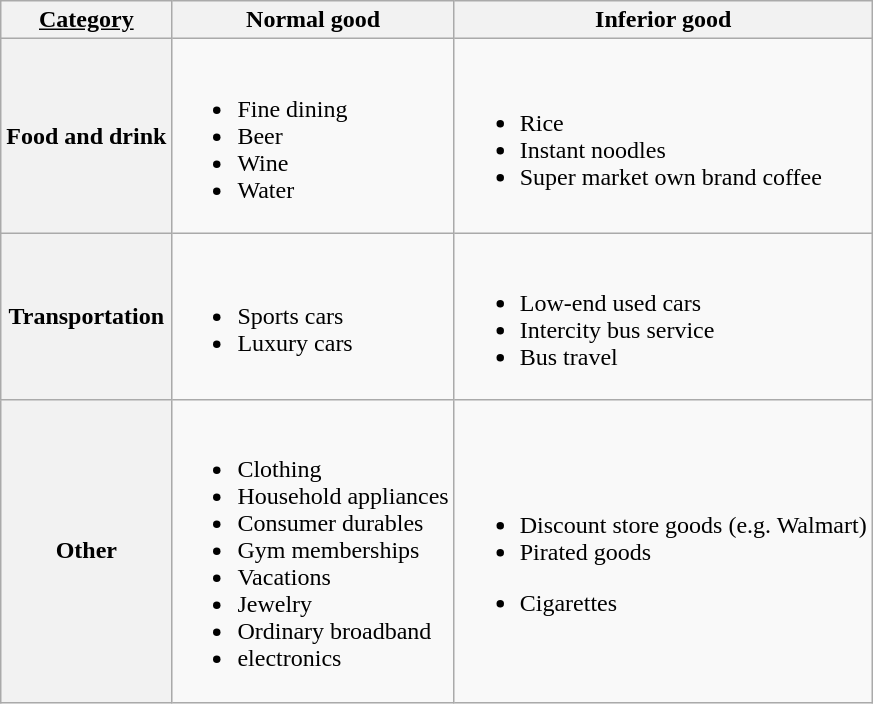<table class="wikitable">
<tr>
<th><u>Category</u></th>
<th>Normal good</th>
<th>Inferior good</th>
</tr>
<tr>
<th><strong>Food and drink</strong></th>
<td><br><ul><li>Fine dining</li><li>Beer</li><li>Wine</li><li>Water</li></ul></td>
<td><br><ul><li>Rice</li><li>Instant noodles</li><li>Super market own brand coffee</li></ul></td>
</tr>
<tr>
<th><strong>Transportation</strong></th>
<td><br><ul><li>Sports cars</li><li>Luxury cars</li></ul></td>
<td><br><ul><li>Low-end used cars</li><li>Intercity bus service</li><li>Bus travel</li></ul></td>
</tr>
<tr>
<th><strong>Other</strong></th>
<td><br><ul><li>Clothing</li><li>Household appliances</li><li>Consumer durables</li><li>Gym memberships</li><li>Vacations</li><li>Jewelry</li><li>Ordinary broadband </li><li>electronics </li></ul></td>
<td><br><ul><li>Discount store goods (e.g. Walmart)</li><li>Pirated goods</li></ul><ul><li>Cigarettes</li></ul></td>
</tr>
</table>
